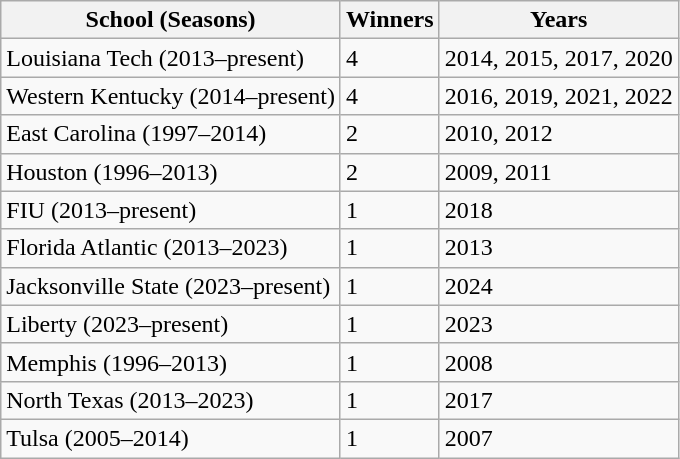<table class="wikitable">
<tr>
<th>School (Seasons)</th>
<th>Winners</th>
<th>Years</th>
</tr>
<tr>
<td>Louisiana Tech (2013–present)</td>
<td>4</td>
<td>2014, 2015, 2017, 2020</td>
</tr>
<tr>
<td>Western Kentucky (2014–present)</td>
<td>4</td>
<td>2016, 2019, 2021, 2022</td>
</tr>
<tr>
<td>East Carolina (1997–2014)</td>
<td>2</td>
<td>2010, 2012</td>
</tr>
<tr>
<td>Houston (1996–2013)</td>
<td>2</td>
<td>2009, 2011</td>
</tr>
<tr>
<td>FIU (2013–present)</td>
<td>1</td>
<td>2018</td>
</tr>
<tr>
<td>Florida Atlantic (2013–2023)</td>
<td>1</td>
<td>2013</td>
</tr>
<tr>
<td>Jacksonville State (2023–present)</td>
<td>1</td>
<td>2024</td>
</tr>
<tr>
<td>Liberty (2023–present)</td>
<td>1</td>
<td>2023</td>
</tr>
<tr>
<td>Memphis (1996–2013)</td>
<td>1</td>
<td>2008</td>
</tr>
<tr>
<td>North Texas (2013–2023)</td>
<td>1</td>
<td>2017</td>
</tr>
<tr>
<td>Tulsa (2005–2014)</td>
<td>1</td>
<td>2007</td>
</tr>
</table>
